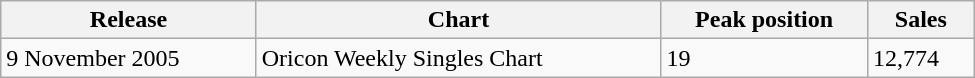<table class="wikitable" width="650px">
<tr>
<th>Release</th>
<th>Chart</th>
<th>Peak position</th>
<th>Sales</th>
</tr>
<tr>
<td>9 November 2005</td>
<td>Oricon Weekly Singles Chart</td>
<td>19</td>
<td>12,774</td>
</tr>
</table>
